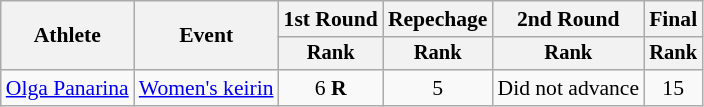<table class="wikitable" style="font-size:90%">
<tr>
<th rowspan="2">Athlete</th>
<th rowspan="2">Event</th>
<th>1st Round</th>
<th>Repechage</th>
<th>2nd Round</th>
<th>Final</th>
</tr>
<tr style="font-size:95%">
<th>Rank</th>
<th>Rank</th>
<th>Rank</th>
<th>Rank</th>
</tr>
<tr align=center>
<td align=left><a href='#'>Olga Panarina</a></td>
<td align=left><a href='#'>Women's keirin</a></td>
<td>6 <strong>R</strong></td>
<td>5</td>
<td>Did not advance</td>
<td>15</td>
</tr>
</table>
